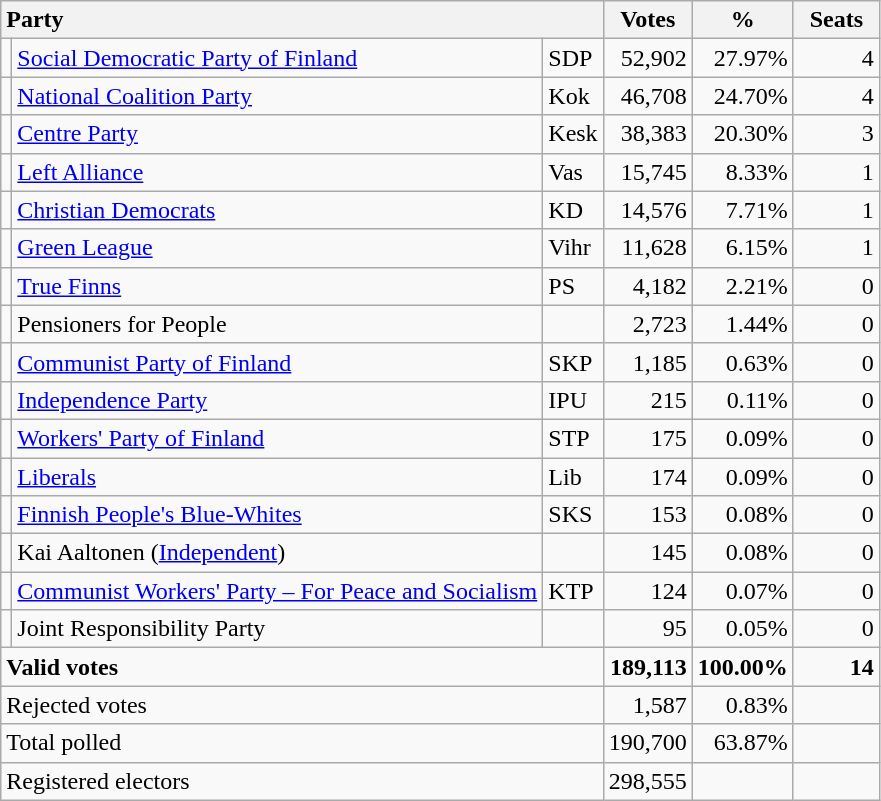<table class="wikitable" border="1" style="text-align:right;">
<tr>
<th style="text-align:left;" colspan=3>Party</th>
<th align=center width="50">Votes</th>
<th align=center width="50">%</th>
<th align=center width="50">Seats</th>
</tr>
<tr>
<td></td>
<td align=left style="white-space: nowrap;"><a href='#'>Social Democratic Party of Finland</a></td>
<td align=left>SDP</td>
<td>52,902</td>
<td>27.97%</td>
<td>4</td>
</tr>
<tr>
<td></td>
<td align=left><a href='#'>National Coalition Party</a></td>
<td align=left>Kok</td>
<td>46,708</td>
<td>24.70%</td>
<td>4</td>
</tr>
<tr>
<td></td>
<td align=left><a href='#'>Centre Party</a></td>
<td align=left>Kesk</td>
<td>38,383</td>
<td>20.30%</td>
<td>3</td>
</tr>
<tr>
<td></td>
<td align=left><a href='#'>Left Alliance</a></td>
<td align=left>Vas</td>
<td>15,745</td>
<td>8.33%</td>
<td>1</td>
</tr>
<tr>
<td></td>
<td align=left><a href='#'>Christian Democrats</a></td>
<td align=left>KD</td>
<td>14,576</td>
<td>7.71%</td>
<td>1</td>
</tr>
<tr>
<td></td>
<td align=left><a href='#'>Green League</a></td>
<td align=left>Vihr</td>
<td>11,628</td>
<td>6.15%</td>
<td>1</td>
</tr>
<tr>
<td></td>
<td align=left><a href='#'>True Finns</a></td>
<td align=left>PS</td>
<td>4,182</td>
<td>2.21%</td>
<td>0</td>
</tr>
<tr>
<td></td>
<td align=left>Pensioners for People</td>
<td align=left></td>
<td>2,723</td>
<td>1.44%</td>
<td>0</td>
</tr>
<tr>
<td></td>
<td align=left><a href='#'>Communist Party of Finland</a></td>
<td align=left>SKP</td>
<td>1,185</td>
<td>0.63%</td>
<td>0</td>
</tr>
<tr>
<td></td>
<td align=left><a href='#'>Independence Party</a></td>
<td align=left>IPU</td>
<td>215</td>
<td>0.11%</td>
<td>0</td>
</tr>
<tr>
<td></td>
<td align=left><a href='#'>Workers' Party of Finland</a></td>
<td align=left>STP</td>
<td>175</td>
<td>0.09%</td>
<td>0</td>
</tr>
<tr>
<td></td>
<td align=left><a href='#'>Liberals</a></td>
<td align=left>Lib</td>
<td>174</td>
<td>0.09%</td>
<td>0</td>
</tr>
<tr>
<td></td>
<td align=left><a href='#'>Finnish People's Blue-Whites</a></td>
<td align=left>SKS</td>
<td>153</td>
<td>0.08%</td>
<td>0</td>
</tr>
<tr>
<td></td>
<td align=left>Kai Aaltonen (<a href='#'>Independent</a>)</td>
<td align=left></td>
<td>145</td>
<td>0.08%</td>
<td>0</td>
</tr>
<tr>
<td></td>
<td align=left><a href='#'>Communist Workers' Party – For Peace and Socialism</a></td>
<td align=left>KTP</td>
<td>124</td>
<td>0.07%</td>
<td>0</td>
</tr>
<tr>
<td></td>
<td align=left>Joint Responsibility Party</td>
<td align=left></td>
<td>95</td>
<td>0.05%</td>
<td>0</td>
</tr>
<tr style="font-weight:bold">
<td align=left colspan=3>Valid votes</td>
<td>189,113</td>
<td>100.00%</td>
<td>14</td>
</tr>
<tr>
<td align=left colspan=3>Rejected votes</td>
<td>1,587</td>
<td>0.83%</td>
<td></td>
</tr>
<tr>
<td align=left colspan=3>Total polled</td>
<td>190,700</td>
<td>63.87%</td>
<td></td>
</tr>
<tr>
<td align=left colspan=3>Registered electors</td>
<td>298,555</td>
<td></td>
<td></td>
</tr>
</table>
